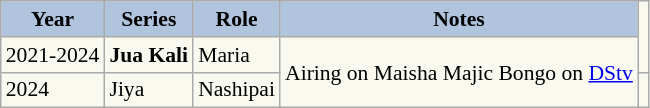<table class="wikitable" style="font-size:90%; background: #f9f9f0">
<tr style="text-align:center;">
<th style="background:#B0C4DE;">Year</th>
<th style="background:#B0C4DE;">Series</th>
<th style="background:#B0C4DE;">Role</th>
<th style="background:#B0C4DE;">Notes</th>
</tr>
<tr>
<td>2021-2024</td>
<td><strong>Jua Kali</strong></td>
<td>Maria</td>
<td rowspan=2>Airing on Maisha Majic Bongo on <a href='#'>DStv</a></td>
</tr>
<tr>
<td>2024</td>
<td>Jiya</td>
<td>Nashipai</td>
<td></td>
</tr>
</table>
